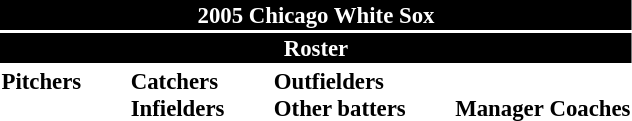<table class="toccolours" style="font-size: 95%;">
<tr>
<th colspan="10" style="background-color: black; color: #FFFFFF; text-align: center;">2005 Chicago White Sox</th>
</tr>
<tr>
<td colspan="10" style="background-color:black; color: white; text-align: center;"><strong>Roster</strong></td>
</tr>
<tr>
<td valign="top"><strong>Pitchers</strong><br>















</td>
<td width="25px"></td>
<td valign="top"><strong>Catchers</strong><br>


<strong>Infielders</strong>









</td>
<td width="25px"></td>
<td valign="top"><strong>Outfielders</strong><br>






<strong>Other batters</strong>
</td>
<td width="25px"></td>
<td valign="top"><br><strong>Manager</strong>

<strong>Coaches</strong>






</td>
</tr>
</table>
